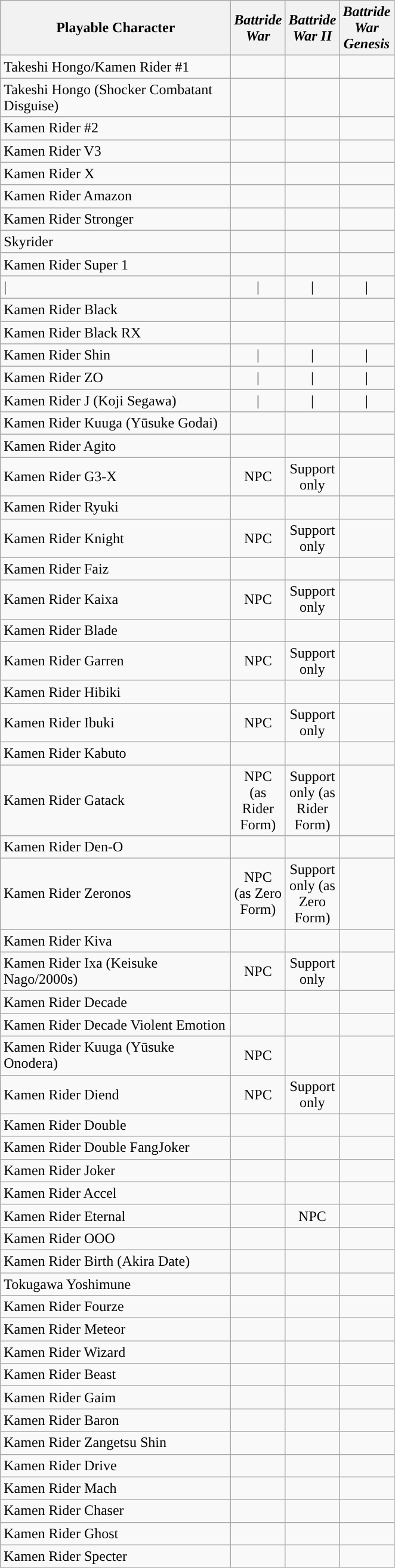<table class="wikitable sortable">
<tr>
<th width=250>Playable Character</th>
<th style="text-align:center; width:10px;"><em>Battride War</em></th>
<th style="text-align:center; width:10px;"><em>Battride War II</em></th>
<th style="text-align:center; width:10px;"><em>Battride War Genesis</em></th>
</tr>
<tr>
<td>Takeshi Hongo/Kamen Rider #1</td>
<td style="text-align:center;"></td>
<td style="text-align:center;"></td>
<td style="text-align:center;"></td>
</tr>
<tr>
<td>Takeshi Hongo (Shocker Combatant Disguise)</td>
<td style="text-align:center;"></td>
<td style="text-align:center;"></td>
<td style="text-align:center;"></td>
</tr>
<tr>
<td>Kamen Rider #2</td>
<td style="text-align:center;"></td>
<td style="text-align:center;"></td>
<td style="text-align:center;"></td>
</tr>
<tr>
<td>Kamen Rider V3</td>
<td style="text-align:center;"></td>
<td style="text-align:center;"></td>
<td style="text-align:center;"></td>
</tr>
<tr>
<td>Kamen Rider X</td>
<td style="text-align:center;"></td>
<td style="text-align:center;"></td>
<td style="text-align:center;"></td>
</tr>
<tr>
<td>Kamen Rider Amazon</td>
<td style="text-align:center;"></td>
<td style="text-align:center;"></td>
<td style="text-align:center;"></td>
</tr>
<tr>
<td>Kamen Rider Stronger</td>
<td style="text-align:center;"></td>
<td style="text-align:center;"></td>
<td style="text-align:center;"></td>
</tr>
<tr>
<td>Skyrider</td>
<td style="text-align:center;"></td>
<td style="text-align:center;"></td>
<td style="text-align:center;"></td>
</tr>
<tr>
<td>Kamen Rider Super 1</td>
<td style="text-align:center;"></td>
<td style="text-align:center;"></td>
<td style="text-align:center;"></td>
</tr>
<tr>
<td Kamen Rider ZX (Ryo Murasame)>|</td>
<td style="text-align:center;">|</td>
<td style="text-align:center;">|</td>
<td style="text-align:center;">|</td>
</tr>
<tr>
<td>Kamen Rider Black</td>
<td style="text-align:center;"></td>
<td style="text-align:center;"></td>
<td style="text-align:center;"></td>
</tr>
<tr>
<td>Kamen Rider Black RX</td>
<td style="text-align:center;"></td>
<td style="text-align:center;"></td>
<td style="text-align:center;"></td>
</tr>
<tr>
<td>Kamen Rider Shin</td>
<td Style="text-align:center;">|</td>
<td style="text-align:center;">|</td>
<td style="text-align:center;">|</td>
</tr>
<tr>
<td>Kamen Rider ZO</td>
<td style="text-align:center;">|</td>
<td style="text-align:center;">|</td>
<td style="text-align:center;">|</td>
</tr>
<tr>
<td>Kamen Rider J (Koji Segawa)</td>
<td style="text-align:center;">|</td>
<td style="text-align:center;">|</td>
<td style="text-align:center;">|</td>
</tr>
<tr>
<td>Kamen Rider Kuuga (Yūsuke Godai)</td>
<td style="text-align:center;"></td>
<td style="text-align:center;"></td>
<td style="text-align:center;"></td>
</tr>
<tr>
<td>Kamen Rider Agito</td>
<td style="text-align:center;"></td>
<td style="text-align:center;"></td>
<td style="text-align:center;"></td>
</tr>
<tr>
<td>Kamen Rider G3-X</td>
<td style="text-align:center;">NPC</td>
<td style="text-align:center;">Support only</td>
<td style="text-align:center;"></td>
</tr>
<tr>
<td>Kamen Rider Ryuki</td>
<td style="text-align:center;"></td>
<td style="text-align:center;"></td>
<td style="text-align:center;"></td>
</tr>
<tr>
<td>Kamen Rider Knight</td>
<td style="text-align:center;">NPC</td>
<td style="text-align:center;">Support only</td>
<td style="text-align:center;"></td>
</tr>
<tr>
<td>Kamen Rider Faiz</td>
<td style="text-align:center;"></td>
<td style="text-align:center;"></td>
<td style="text-align:center;"></td>
</tr>
<tr>
<td>Kamen Rider Kaixa</td>
<td style="text-align:center;">NPC</td>
<td style="text-align:center;">Support only</td>
<td style="text-align:center;"></td>
</tr>
<tr>
<td>Kamen Rider Blade</td>
<td style="text-align:center;"></td>
<td style="text-align:center;"></td>
<td style="text-align:center;"></td>
</tr>
<tr>
<td>Kamen Rider Garren</td>
<td style="text-align:center;">NPC</td>
<td style="text-align:center;">Support only</td>
<td style="text-align:center;"></td>
</tr>
<tr>
<td>Kamen Rider Hibiki</td>
<td style="text-align:center;"></td>
<td style="text-align:center;"></td>
<td style="text-align:center;"></td>
</tr>
<tr>
<td>Kamen Rider Ibuki</td>
<td style="text-align:center;">NPC</td>
<td style="text-align:center;">Support only</td>
<td style="text-align:center;"></td>
</tr>
<tr>
<td>Kamen Rider Kabuto</td>
<td style="text-align:center;"></td>
<td style="text-align:center;"></td>
<td style="text-align:center;"></td>
</tr>
<tr>
<td>Kamen Rider Gatack</td>
<td style="text-align:center;">NPC (as Rider Form)</td>
<td style="text-align:center;">Support only (as Rider Form)</td>
<td style="text-align:center;"></td>
</tr>
<tr>
<td>Kamen Rider Den-O</td>
<td style="text-align:center;"></td>
<td style="text-align:center;"></td>
<td style="text-align:center;"></td>
</tr>
<tr>
<td>Kamen Rider Zeronos</td>
<td style="text-align:center;">NPC (as Zero Form)</td>
<td style="text-align:center;">Support only (as Zero Form)</td>
<td style="text-align:center;"></td>
</tr>
<tr>
<td>Kamen Rider Kiva</td>
<td style="text-align:center;"></td>
<td style="text-align:center;"></td>
<td style="text-align:center;"></td>
</tr>
<tr>
<td>Kamen Rider Ixa (Keisuke Nago/2000s)</td>
<td style="text-align:center;">NPC</td>
<td style="text-align:center;">Support only</td>
<td style="text-align:center;"></td>
</tr>
<tr>
<td>Kamen Rider Decade</td>
<td style="text-align:center;"></td>
<td style="text-align:center;"></td>
<td style="text-align:center;"></td>
</tr>
<tr>
<td>Kamen Rider Decade Violent Emotion</td>
<td style="text-align:center;"></td>
<td style="text-align:center;"></td>
<td style="text-align:center;"></td>
</tr>
<tr>
<td>Kamen Rider Kuuga (Yūsuke Onodera)</td>
<td style="text-align:center;">NPC</td>
<td style="text-align:center;"></td>
<td style="text-align:center;"></td>
</tr>
<tr>
<td>Kamen Rider Diend</td>
<td style="text-align:center;">NPC</td>
<td style="text-align:center;">Support only</td>
<td style="text-align:center;"></td>
</tr>
<tr>
<td>Kamen Rider Double</td>
<td style="text-align:center;"></td>
<td style="text-align:center;"></td>
<td style="text-align:center;"></td>
</tr>
<tr>
<td>Kamen Rider Double FangJoker</td>
<td style="text-align:center;"></td>
<td style="text-align:center;"></td>
<td style="text-align:center;"></td>
</tr>
<tr>
<td>Kamen Rider Joker</td>
<td style="text-align:center;"></td>
<td style="text-align:center;"></td>
<td style="text-align:center;"></td>
</tr>
<tr>
<td>Kamen Rider Accel</td>
<td style="text-align:center;"></td>
<td style="text-align:center;"></td>
<td style="text-align:center;"></td>
</tr>
<tr>
<td>Kamen Rider Eternal</td>
<td style="text-align:center;"></td>
<td style="text-align:center;">NPC</td>
<td style="text-align:center;"></td>
</tr>
<tr>
<td>Kamen Rider OOO</td>
<td style="text-align:center;"></td>
<td style="text-align:center;"></td>
<td style="text-align:center;"></td>
</tr>
<tr>
<td>Kamen Rider Birth (Akira Date)</td>
<td style="text-align:center;"></td>
<td style="text-align:center;"></td>
<td style="text-align:center;"></td>
</tr>
<tr>
<td>Tokugawa Yoshimune</td>
<td style="text-align:center;"></td>
<td style="text-align:center;"></td>
<td style="text-align:center;"></td>
</tr>
<tr>
<td>Kamen Rider Fourze</td>
<td style="text-align:center;"></td>
<td style="text-align:center;"></td>
<td style="text-align:center;"></td>
</tr>
<tr>
<td>Kamen Rider Meteor</td>
<td style="text-align:center;"></td>
<td style="text-align:center;"></td>
<td style="text-align:center;"></td>
</tr>
<tr>
<td>Kamen Rider Wizard</td>
<td style="text-align:center;"></td>
<td style="text-align:center;"></td>
<td style="text-align:center;"></td>
</tr>
<tr>
<td>Kamen Rider Beast</td>
<td style="text-align:center;"></td>
<td style="text-align:center;"></td>
<td style="text-align:center;"></td>
</tr>
<tr>
<td>Kamen Rider Gaim</td>
<td style="text-align:center;"></td>
<td style="text-align:center;"></td>
<td style="text-align:center;"></td>
</tr>
<tr>
<td>Kamen Rider Baron</td>
<td style="text-align:center;"></td>
<td style="text-align:center;"></td>
<td style="text-align:center;"></td>
</tr>
<tr>
<td>Kamen Rider Zangetsu Shin</td>
<td style="text-align:center;"></td>
<td style="text-align:center;"></td>
<td style="text-align:center;"></td>
</tr>
<tr>
<td>Kamen Rider Drive</td>
<td style="text-align:center;"></td>
<td style="text-align:center;"></td>
<td style="text-align:center;"></td>
</tr>
<tr>
<td>Kamen Rider Mach</td>
<td style="text-align:center;"></td>
<td style="text-align:center;"></td>
<td style="text-align:center;"></td>
</tr>
<tr>
<td>Kamen Rider Chaser</td>
<td style="text-align:center;"></td>
<td style="text-align:center;"></td>
<td style="text-align:center;"></td>
</tr>
<tr>
<td>Kamen Rider Ghost</td>
<td style="text-align:center;"></td>
<td style="text-align:center;"></td>
<td style="text-align:center;"></td>
</tr>
<tr>
<td>Kamen Rider Specter</td>
<td style="text-align:center;"></td>
<td style="text-align:center;"></td>
<td style="text-align:center;"></td>
</tr>
</table>
